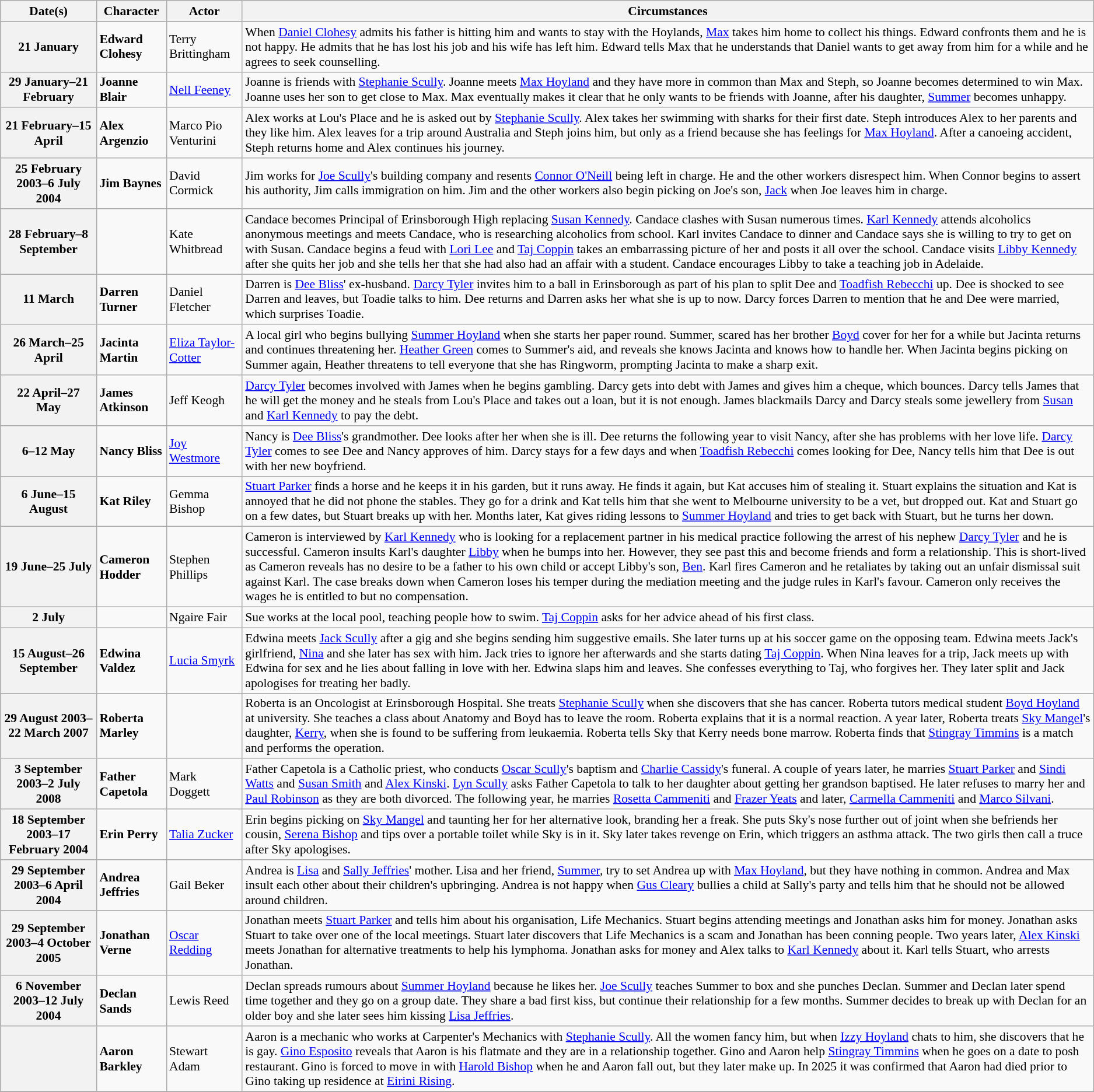<table class="wikitable plainrowheaders" style="font-size:90%">
<tr>
<th scope="col">Date(s)</th>
<th scope="col">Character</th>
<th scope="col">Actor</th>
<th scope="col">Circumstances</th>
</tr>
<tr>
<th scope="row">21 January</th>
<td><strong>Edward Clohesy</strong></td>
<td>Terry Brittingham</td>
<td>When <a href='#'>Daniel Clohesy</a> admits his father is hitting him and wants to stay with the Hoylands, <a href='#'>Max</a> takes him home to collect his things. Edward confronts them and he is not happy. He admits that he has lost his job and his wife has left him. Edward tells Max that he understands that Daniel wants to get away from him for a while and he agrees to seek counselling.</td>
</tr>
<tr>
<th scope="row">29 January–21 February</th>
<td><strong>Joanne Blair</strong></td>
<td><a href='#'>Nell Feeney</a></td>
<td>Joanne is friends with <a href='#'>Stephanie Scully</a>. Joanne meets <a href='#'>Max Hoyland</a> and they have more in common than Max and Steph, so Joanne becomes determined to win Max. Joanne uses her son to get close to Max. Max eventually makes it clear that he only wants to be friends with Joanne, after his daughter, <a href='#'>Summer</a> becomes unhappy.</td>
</tr>
<tr>
<th scope="row">21 February–15 April</th>
<td><strong>Alex Argenzio</strong></td>
<td>Marco Pio Venturini</td>
<td>Alex works at Lou's Place and he is asked out by <a href='#'>Stephanie Scully</a>. Alex takes her swimming with sharks for their first date. Steph introduces Alex to her parents and they like him. Alex leaves for a trip around Australia and Steph joins him, but only as a friend because she has feelings for <a href='#'>Max Hoyland</a>. After a canoeing accident, Steph returns home and Alex continues his journey.</td>
</tr>
<tr>
<th scope="row">25 February 2003–6 July 2004</th>
<td><strong>Jim Baynes</strong></td>
<td>David Cormick</td>
<td>Jim works for <a href='#'>Joe Scully</a>'s building company and resents <a href='#'>Connor O'Neill</a> being left in charge. He and the other workers disrespect him. When Connor begins to assert his authority, Jim calls immigration on him. Jim and the other workers also begin picking on Joe's son, <a href='#'>Jack</a> when Joe leaves him in charge.</td>
</tr>
<tr>
<th scope="row">28 February–8 September</th>
<td></td>
<td>Kate Whitbread</td>
<td>Candace becomes Principal of Erinsborough High replacing <a href='#'>Susan Kennedy</a>. Candace clashes with Susan numerous times. <a href='#'>Karl Kennedy</a> attends alcoholics anonymous meetings and meets Candace, who is researching alcoholics from school. Karl invites Candace to dinner and Candace says she is willing to try to get on with Susan. Candace begins a feud with <a href='#'>Lori Lee</a> and <a href='#'>Taj Coppin</a> takes an embarrassing picture of her and posts it all over the school. Candace visits <a href='#'>Libby Kennedy</a> after she quits her job and she tells her that she had also had an affair with a student. Candace encourages Libby to take a teaching job in Adelaide.</td>
</tr>
<tr>
<th scope="row">11 March</th>
<td><strong>Darren Turner</strong></td>
<td>Daniel Fletcher</td>
<td>Darren is <a href='#'>Dee Bliss</a>' ex-husband. <a href='#'>Darcy Tyler</a> invites him to a ball in Erinsborough as part of his plan to split Dee and <a href='#'>Toadfish Rebecchi</a> up. Dee is shocked to see Darren and leaves, but Toadie talks to him. Dee returns and Darren asks her what she is up to now. Darcy forces Darren to mention that he and Dee were married, which surprises Toadie.</td>
</tr>
<tr>
<th scope="row">26 March–25 April</th>
<td><strong>Jacinta Martin</strong></td>
<td><a href='#'>Eliza Taylor-Cotter</a></td>
<td>A local girl who begins bullying <a href='#'>Summer Hoyland</a> when she starts her paper round. Summer, scared has her brother <a href='#'>Boyd</a> cover for her for a while but Jacinta returns and continues threatening her. <a href='#'>Heather Green</a> comes to Summer's aid, and reveals she knows Jacinta and knows how to handle her. When Jacinta begins picking on Summer again, Heather threatens to tell everyone that she has Ringworm, prompting Jacinta to make a sharp exit.</td>
</tr>
<tr>
<th scope="row">22 April–27 May</th>
<td><strong>James Atkinson</strong></td>
<td>Jeff Keogh</td>
<td><a href='#'>Darcy Tyler</a> becomes involved with James when he begins gambling. Darcy gets into debt with James and gives him a cheque, which bounces. Darcy tells James that he will get the money and he steals from Lou's Place and takes out a loan, but it is not enough. James blackmails Darcy and Darcy steals some jewellery from <a href='#'>Susan</a> and <a href='#'>Karl Kennedy</a> to pay the debt.</td>
</tr>
<tr>
<th scope="row">6–12 May</th>
<td><strong>Nancy Bliss</strong></td>
<td><a href='#'>Joy Westmore</a></td>
<td>Nancy is <a href='#'>Dee Bliss</a>'s grandmother. Dee looks after her when she is ill. Dee returns the following year to visit Nancy, after she has problems with her love life. <a href='#'>Darcy Tyler</a> comes to see Dee and Nancy approves of him. Darcy stays for a few days and when <a href='#'>Toadfish Rebecchi</a> comes looking for Dee, Nancy tells him that Dee is out with her new boyfriend.</td>
</tr>
<tr>
<th scope="row">6 June–15 August</th>
<td><strong>Kat Riley</strong></td>
<td>Gemma Bishop</td>
<td><a href='#'>Stuart Parker</a> finds a horse and he keeps it in his garden, but it runs away. He finds it again, but Kat accuses him of stealing it. Stuart explains the situation and Kat is annoyed that he did not phone the stables. They go for a drink and Kat tells him that she went to Melbourne university to be a vet, but dropped out. Kat and Stuart go on a few dates, but Stuart breaks up with her. Months later, Kat gives riding lessons to <a href='#'>Summer Hoyland</a> and tries to get back with Stuart, but he turns her down.</td>
</tr>
<tr>
<th scope="row">19 June–25 July</th>
<td><strong>Cameron Hodder</strong></td>
<td>Stephen Phillips</td>
<td>Cameron is interviewed by <a href='#'>Karl Kennedy</a> who is looking for a replacement partner in his medical practice following the arrest of his nephew <a href='#'>Darcy Tyler</a> and he is successful. Cameron insults Karl's daughter <a href='#'>Libby</a> when he bumps into her. However, they see past this and become friends and form a relationship. This is short-lived as Cameron reveals has no desire to be a father to his own child or accept Libby's son, <a href='#'>Ben</a>. Karl fires Cameron and he retaliates by taking out an unfair dismissal suit against Karl. The case breaks down when Cameron loses his temper during the mediation meeting and the judge rules in Karl's favour. Cameron only receives the wages he is entitled to but no compensation.</td>
</tr>
<tr>
<th scope="row">2 July</th>
<td></td>
<td>Ngaire Fair</td>
<td>Sue works at the local pool, teaching people how to swim. <a href='#'>Taj Coppin</a> asks for her advice ahead of his first class.</td>
</tr>
<tr>
<th scope="row">15 August–26 September</th>
<td><strong>Edwina Valdez</strong></td>
<td><a href='#'>Lucia Smyrk</a></td>
<td>Edwina meets <a href='#'>Jack Scully</a> after a gig and she begins sending him suggestive emails. She later turns up at his soccer game on the opposing team. Edwina meets Jack's girlfriend, <a href='#'>Nina</a> and she later has sex with him. Jack tries to ignore her afterwards and she starts dating <a href='#'>Taj Coppin</a>. When Nina leaves for a trip, Jack meets up with Edwina for sex and he lies about falling in love with her. Edwina slaps him and leaves. She confesses everything to Taj, who forgives her. They later split and Jack apologises for treating her badly.</td>
</tr>
<tr>
<th scope="row">29 August 2003–22 March 2007</th>
<td><strong>Roberta Marley</strong></td>
<td></td>
<td>Roberta is an Oncologist at Erinsborough Hospital. She treats <a href='#'>Stephanie Scully</a> when she discovers that she has cancer. Roberta tutors medical student <a href='#'>Boyd Hoyland</a> at university. She teaches a class about Anatomy and Boyd has to leave the room. Roberta explains that it is a normal reaction. A year later, Roberta treats <a href='#'>Sky Mangel</a>'s daughter, <a href='#'>Kerry</a>, when she is found to be suffering from leukaemia. Roberta tells Sky that Kerry needs bone marrow. Roberta finds that <a href='#'>Stingray Timmins</a> is a match and performs the operation.</td>
</tr>
<tr>
<th scope="row">3 September 2003–2 July 2008</th>
<td><strong>Father Capetola</strong></td>
<td>Mark Doggett</td>
<td>Father Capetola is a Catholic priest, who conducts <a href='#'>Oscar Scully</a>'s baptism and <a href='#'>Charlie Cassidy</a>'s funeral. A couple of years later, he marries <a href='#'>Stuart Parker</a> and <a href='#'>Sindi Watts</a> and <a href='#'>Susan Smith</a> and <a href='#'>Alex Kinski</a>. <a href='#'>Lyn Scully</a> asks Father Capetola to talk to her daughter about getting her grandson baptised. He later refuses to marry her and <a href='#'>Paul Robinson</a> as they are both divorced. The following year, he marries <a href='#'>Rosetta Cammeniti</a> and <a href='#'>Frazer Yeats</a> and later, <a href='#'>Carmella Cammeniti</a> and <a href='#'>Marco Silvani</a>.</td>
</tr>
<tr>
<th scope="row">18 September 2003–17 February 2004</th>
<td><strong>Erin Perry</strong></td>
<td><a href='#'>Talia Zucker</a></td>
<td>Erin begins picking on <a href='#'>Sky Mangel</a> and taunting her for her alternative look, branding her a freak. She puts Sky's nose further out of joint when she befriends her cousin, <a href='#'>Serena Bishop</a> and tips over a portable toilet while Sky is in it. Sky later takes revenge on Erin, which triggers an asthma attack. The two girls then call a truce after Sky apologises.</td>
</tr>
<tr>
<th scope="row">29 September 2003–6 April 2004</th>
<td><strong>Andrea Jeffries</strong></td>
<td>Gail Beker</td>
<td>Andrea is <a href='#'>Lisa</a> and <a href='#'>Sally Jeffries</a>' mother. Lisa and her friend, <a href='#'>Summer</a>, try to set Andrea up with <a href='#'>Max Hoyland</a>, but they have nothing in common. Andrea and Max insult each other about their children's upbringing. Andrea is not happy when <a href='#'>Gus Cleary</a> bullies a child at Sally's party and tells him that he should not be allowed around children.</td>
</tr>
<tr>
<th scope="row">29 September 2003–4 October 2005</th>
<td><strong>Jonathan Verne</strong></td>
<td><a href='#'>Oscar Redding</a></td>
<td>Jonathan meets <a href='#'>Stuart Parker</a> and tells him about his organisation, Life Mechanics. Stuart begins attending meetings and Jonathan asks him for money. Jonathan asks Stuart to take over one of the local meetings. Stuart later discovers that Life Mechanics is a scam and Jonathan has been conning people. Two years later, <a href='#'>Alex Kinski</a> meets Jonathan for alternative treatments to help his lymphoma. Jonathan asks for money and Alex talks to <a href='#'>Karl Kennedy</a> about it. Karl tells Stuart, who arrests Jonathan.</td>
</tr>
<tr>
<th scope="row">6 November 2003–12 July 2004</th>
<td><strong>Declan Sands</strong></td>
<td>Lewis Reed</td>
<td>Declan spreads rumours about <a href='#'>Summer Hoyland</a> because he likes her. <a href='#'>Joe Scully</a> teaches Summer to box and she punches Declan. Summer and Declan later spend time together and they go on a group date. They share a bad first kiss, but continue their relationship for a few months. Summer decides to break up with Declan for an older boy and she later sees him kissing <a href='#'>Lisa Jeffries</a>.</td>
</tr>
<tr>
<th scope="row"></th>
<td><strong>Aaron Barkley</strong></td>
<td>Stewart Adam</td>
<td>Aaron is a mechanic who works at Carpenter's Mechanics with <a href='#'>Stephanie Scully</a>. All the women fancy him, but when <a href='#'>Izzy Hoyland</a> chats to him, she discovers that he is gay. <a href='#'>Gino Esposito</a> reveals that Aaron is his flatmate and they are in a relationship together. Gino and Aaron help <a href='#'>Stingray Timmins</a> when he goes on a date to posh restaurant. Gino is forced to move in with <a href='#'>Harold Bishop</a> when he and Aaron fall out, but they later make up. In 2025 it was confirmed that Aaron had died prior to Gino taking up residence at <a href='#'>Eirini Rising</a>.</td>
</tr>
<tr>
</tr>
</table>
